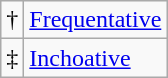<table class="wikitable plainrowheaders">
<tr>
<td>†</td>
<td><a href='#'>Frequentative</a></td>
</tr>
<tr>
<td>‡</td>
<td><a href='#'>Inchoative</a></td>
</tr>
</table>
